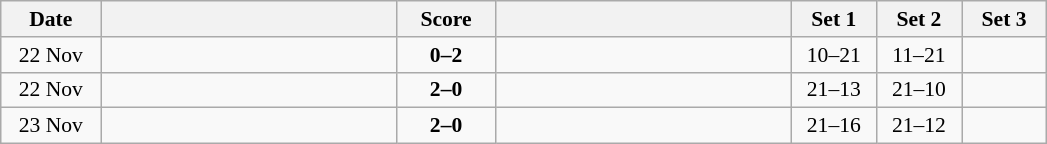<table class="wikitable" style="text-align: center; font-size:90% ">
<tr>
<th width="60">Date</th>
<th style="text-align:right; width:190px;"></th>
<th width="60">Score</th>
<th style="text-align:left; width:190px;"></th>
<th width="50">Set 1</th>
<th width="50">Set 2</th>
<th width="50">Set 3</th>
</tr>
<tr>
<td>22 Nov</td>
<td align=right></td>
<td align=center><strong>0–2</strong></td>
<td style="text-align:left"><strong></strong></td>
<td>10–21</td>
<td>11–21</td>
<td></td>
</tr>
<tr>
<td>22 Nov</td>
<td align=right><strong></strong></td>
<td align=center><strong>2–0</strong></td>
<td style="text-align:left"></td>
<td>21–13</td>
<td>21–10</td>
<td></td>
</tr>
<tr>
<td>23 Nov</td>
<td align=right><strong></strong></td>
<td align=center><strong>2–0</strong></td>
<td style="text-align:left"></td>
<td>21–16</td>
<td>21–12</td>
<td></td>
</tr>
</table>
